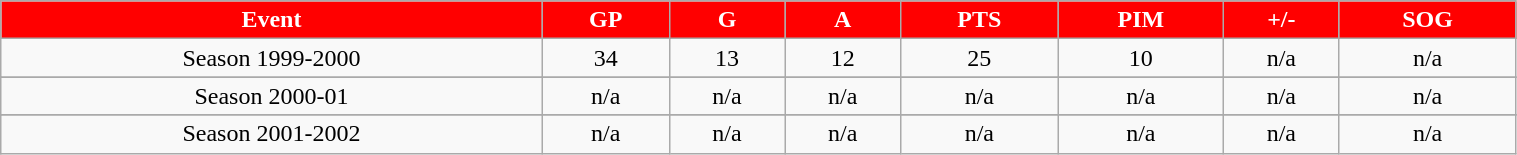<table class="wikitable" width="80%">
<tr align="center"  style=" background:red; color:#FFFFFF; ">
<td><strong>Event</strong></td>
<td><strong>GP</strong></td>
<td><strong>G</strong></td>
<td><strong>A</strong></td>
<td><strong>PTS</strong></td>
<td><strong>PIM</strong></td>
<td><strong>+/-</strong></td>
<td><strong>SOG</strong></td>
</tr>
<tr align="center" bgcolor="">
<td>Season 1999-2000</td>
<td>34</td>
<td>13</td>
<td>12</td>
<td>25</td>
<td>10</td>
<td>n/a</td>
<td>n/a</td>
</tr>
<tr>
</tr>
<tr align="center" bgcolor="">
<td>Season 2000-01</td>
<td>n/a</td>
<td>n/a</td>
<td>n/a</td>
<td>n/a</td>
<td>n/a</td>
<td>n/a</td>
<td>n/a</td>
</tr>
<tr>
</tr>
<tr align="center" bgcolor="">
<td>Season 2001-2002</td>
<td>n/a</td>
<td>n/a</td>
<td>n/a</td>
<td>n/a</td>
<td>n/a</td>
<td>n/a</td>
<td>n/a</td>
</tr>
</table>
